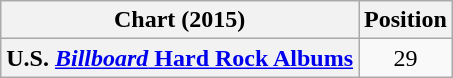<table class="wikitable sortable plainrowheaders" style="text-align:center">
<tr>
<th>Chart (2015)</th>
<th>Position</th>
</tr>
<tr>
<th scope="row">U.S. <a href='#'><em>Billboard</em> Hard Rock Albums</a></th>
<td style="text-align:center;">29</td>
</tr>
</table>
